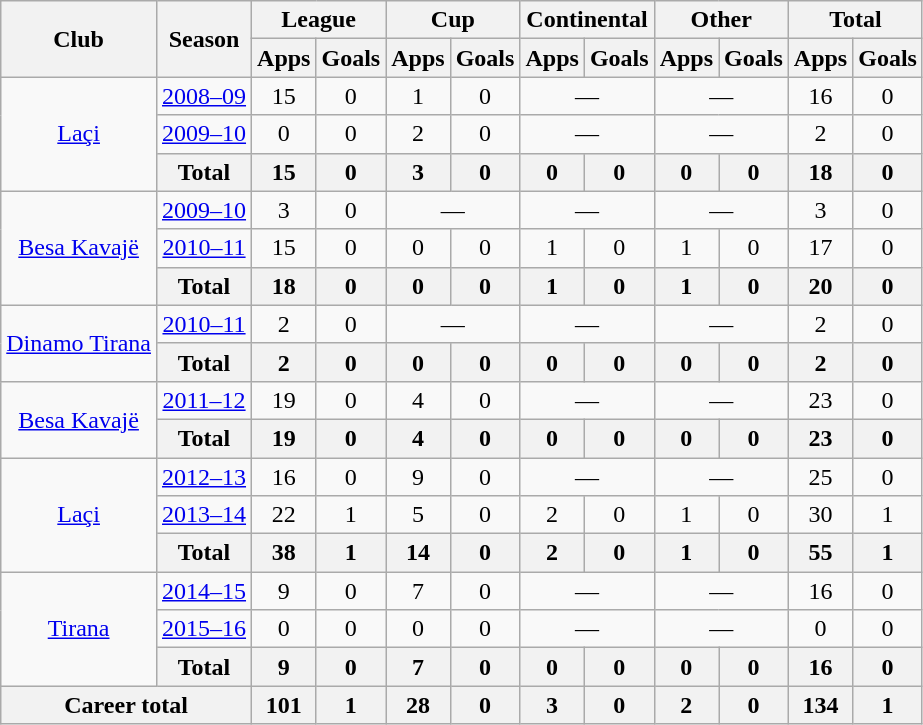<table class="wikitable" style="text-align: center;">
<tr>
<th rowspan="2">Club</th>
<th rowspan="2">Season</th>
<th colspan="2">League</th>
<th colspan="2">Cup</th>
<th colspan="2">Continental</th>
<th colspan="2">Other</th>
<th colspan="2">Total</th>
</tr>
<tr>
<th>Apps</th>
<th>Goals</th>
<th>Apps</th>
<th>Goals</th>
<th>Apps</th>
<th>Goals</th>
<th>Apps</th>
<th>Goals</th>
<th>Apps</th>
<th>Goals</th>
</tr>
<tr>
<td rowspan="3" valign="center"><a href='#'>Laçi</a></td>
<td><a href='#'>2008–09</a></td>
<td>15</td>
<td>0</td>
<td>1</td>
<td>0</td>
<td colspan="2">—</td>
<td colspan="2">—</td>
<td>16</td>
<td>0</td>
</tr>
<tr>
<td><a href='#'>2009–10</a></td>
<td>0</td>
<td>0</td>
<td>2</td>
<td>0</td>
<td colspan="2">—</td>
<td colspan="2">—</td>
<td>2</td>
<td>0</td>
</tr>
<tr>
<th>Total</th>
<th>15</th>
<th>0</th>
<th>3</th>
<th>0</th>
<th>0</th>
<th>0</th>
<th>0</th>
<th>0</th>
<th>18</th>
<th>0</th>
</tr>
<tr>
<td rowspan="3" valign="center"><a href='#'>Besa Kavajë</a></td>
<td><a href='#'>2009–10</a></td>
<td>3</td>
<td>0</td>
<td colspan="2">—</td>
<td colspan="2">—</td>
<td colspan="2">—</td>
<td>3</td>
<td>0</td>
</tr>
<tr>
<td><a href='#'>2010–11</a></td>
<td>15</td>
<td>0</td>
<td>0</td>
<td>0</td>
<td>1</td>
<td>0</td>
<td>1</td>
<td>0</td>
<td>17</td>
<td>0</td>
</tr>
<tr>
<th>Total</th>
<th>18</th>
<th>0</th>
<th>0</th>
<th>0</th>
<th>1</th>
<th>0</th>
<th>1</th>
<th>0</th>
<th>20</th>
<th>0</th>
</tr>
<tr>
<td rowspan="2" valign="center"><a href='#'>Dinamo Tirana</a></td>
<td><a href='#'>2010–11</a></td>
<td>2</td>
<td>0</td>
<td colspan="2">—</td>
<td colspan="2">—</td>
<td colspan="2">—</td>
<td>2</td>
<td>0</td>
</tr>
<tr>
<th>Total</th>
<th>2</th>
<th>0</th>
<th>0</th>
<th>0</th>
<th>0</th>
<th>0</th>
<th>0</th>
<th>0</th>
<th>2</th>
<th>0</th>
</tr>
<tr>
<td rowspan="2" valign="center"><a href='#'>Besa Kavajë</a></td>
<td><a href='#'>2011–12</a></td>
<td>19</td>
<td>0</td>
<td>4</td>
<td>0</td>
<td colspan="2">—</td>
<td colspan="2">—</td>
<td>23</td>
<td>0</td>
</tr>
<tr>
<th>Total</th>
<th>19</th>
<th>0</th>
<th>4</th>
<th>0</th>
<th>0</th>
<th>0</th>
<th>0</th>
<th>0</th>
<th>23</th>
<th>0</th>
</tr>
<tr>
<td rowspan="3" valign="center"><a href='#'>Laçi</a></td>
<td><a href='#'>2012–13</a></td>
<td>16</td>
<td>0</td>
<td>9</td>
<td>0</td>
<td colspan="2">—</td>
<td colspan="2">—</td>
<td>25</td>
<td>0</td>
</tr>
<tr>
<td><a href='#'>2013–14</a></td>
<td>22</td>
<td>1</td>
<td>5</td>
<td>0</td>
<td>2</td>
<td>0</td>
<td>1</td>
<td>0</td>
<td>30</td>
<td>1</td>
</tr>
<tr>
<th>Total</th>
<th>38</th>
<th>1</th>
<th>14</th>
<th>0</th>
<th>2</th>
<th>0</th>
<th>1</th>
<th>0</th>
<th>55</th>
<th>1</th>
</tr>
<tr>
<td rowspan="3" valign="center"><a href='#'>Tirana</a></td>
<td><a href='#'>2014–15</a></td>
<td>9</td>
<td>0</td>
<td>7</td>
<td>0</td>
<td colspan="2">—</td>
<td colspan="2">—</td>
<td>16</td>
<td>0</td>
</tr>
<tr>
<td><a href='#'>2015–16</a></td>
<td>0</td>
<td>0</td>
<td>0</td>
<td>0</td>
<td colspan="2">—</td>
<td colspan="2">—</td>
<td>0</td>
<td>0</td>
</tr>
<tr>
<th>Total</th>
<th>9</th>
<th>0</th>
<th>7</th>
<th>0</th>
<th>0</th>
<th>0</th>
<th>0</th>
<th>0</th>
<th>16</th>
<th>0</th>
</tr>
<tr>
<th colspan="2">Career total</th>
<th>101</th>
<th>1</th>
<th>28</th>
<th>0</th>
<th>3</th>
<th>0</th>
<th>2</th>
<th>0</th>
<th>134</th>
<th>1</th>
</tr>
</table>
